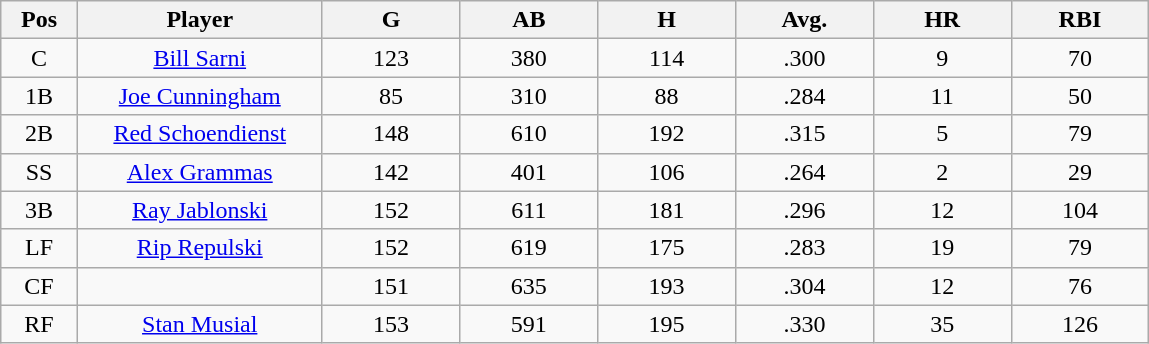<table class="wikitable sortable">
<tr>
<th bgcolor="#DDDDFF" width="5%">Pos</th>
<th bgcolor="#DDDDFF" width="16%">Player</th>
<th bgcolor="#DDDDFF" width="9%">G</th>
<th bgcolor="#DDDDFF" width="9%">AB</th>
<th bgcolor="#DDDDFF" width="9%">H</th>
<th bgcolor="#DDDDFF" width="9%">Avg.</th>
<th bgcolor="#DDDDFF" width="9%">HR</th>
<th bgcolor="#DDDDFF" width="9%">RBI</th>
</tr>
<tr align="center">
<td>C</td>
<td><a href='#'>Bill Sarni</a></td>
<td>123</td>
<td>380</td>
<td>114</td>
<td>.300</td>
<td>9</td>
<td>70</td>
</tr>
<tr align=center>
<td>1B</td>
<td><a href='#'>Joe Cunningham</a></td>
<td>85</td>
<td>310</td>
<td>88</td>
<td>.284</td>
<td>11</td>
<td>50</td>
</tr>
<tr align=center>
<td>2B</td>
<td><a href='#'>Red Schoendienst</a></td>
<td>148</td>
<td>610</td>
<td>192</td>
<td>.315</td>
<td>5</td>
<td>79</td>
</tr>
<tr align=center>
<td>SS</td>
<td><a href='#'>Alex Grammas</a></td>
<td>142</td>
<td>401</td>
<td>106</td>
<td>.264</td>
<td>2</td>
<td>29</td>
</tr>
<tr align=center>
<td>3B</td>
<td><a href='#'>Ray Jablonski</a></td>
<td>152</td>
<td>611</td>
<td>181</td>
<td>.296</td>
<td>12</td>
<td>104</td>
</tr>
<tr align=center>
<td>LF</td>
<td><a href='#'>Rip Repulski</a></td>
<td>152</td>
<td>619</td>
<td>175</td>
<td>.283</td>
<td>19</td>
<td>79</td>
</tr>
<tr align=center>
<td>CF</td>
<td></td>
<td>151</td>
<td>635</td>
<td>193</td>
<td>.304</td>
<td>12</td>
<td>76</td>
</tr>
<tr align="center">
<td>RF</td>
<td><a href='#'>Stan Musial</a></td>
<td>153</td>
<td>591</td>
<td>195</td>
<td>.330</td>
<td>35</td>
<td>126</td>
</tr>
</table>
